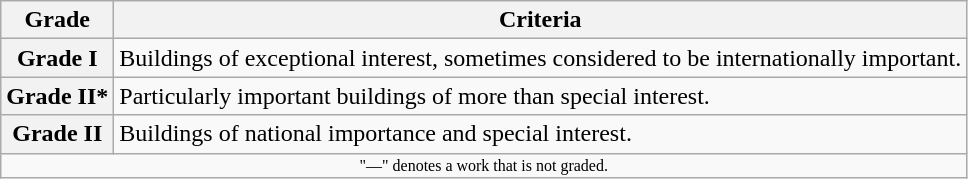<table class="wikitable" border="1">
<tr>
<th>Grade</th>
<th>Criteria</th>
</tr>
<tr>
<th>Grade I</th>
<td>Buildings of exceptional interest, sometimes considered to be internationally important.</td>
</tr>
<tr>
<th>Grade II*</th>
<td>Particularly important buildings of more than special interest.</td>
</tr>
<tr>
<th>Grade II</th>
<td>Buildings of national importance and special interest.</td>
</tr>
<tr>
<td align="center" colspan="14" style="font-size: 8pt">"—" denotes a work that is not graded.</td>
</tr>
</table>
